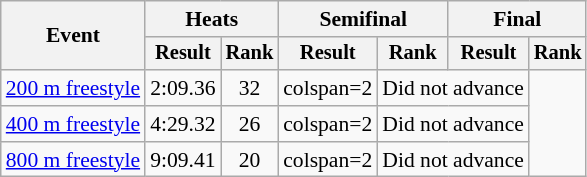<table class="wikitable" style="font-size:90%; text-align: center">
<tr>
<th rowspan="2">Event</th>
<th colspan="2">Heats</th>
<th colspan="2">Semifinal</th>
<th colspan="2">Final</th>
</tr>
<tr style="font-size:95%">
<th>Result</th>
<th>Rank</th>
<th>Result</th>
<th>Rank</th>
<th>Result</th>
<th>Rank</th>
</tr>
<tr align="center">
<td align="left"><a href='#'>200 m freestyle</a></td>
<td>2:09.36</td>
<td>32</td>
<td>colspan=2 </td>
<td colspan="2">Did not advance</td>
</tr>
<tr align="center">
<td align="left"><a href='#'>400 m freestyle</a></td>
<td>4:29.32</td>
<td>26</td>
<td>colspan=2 </td>
<td colspan="2">Did not advance</td>
</tr>
<tr align="center">
<td align="left"><a href='#'>800 m freestyle</a></td>
<td>9:09.41</td>
<td>20</td>
<td>colspan=2 </td>
<td colspan="2">Did not advance</td>
</tr>
</table>
